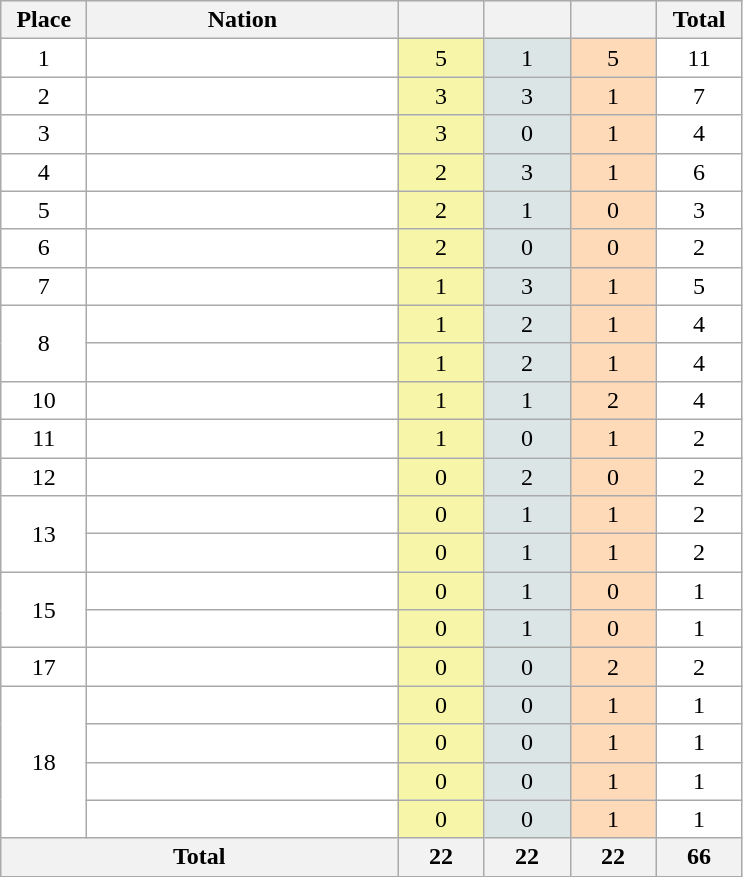<table class="wikitable" style="border:1px solid #AAAAAA">
<tr bgcolor="#EFEFEF">
<th width=50>Place</th>
<th width=200>Nation</th>
<th width=50></th>
<th width=50></th>
<th width=50></th>
<th width=50>Total</th>
</tr>
<tr align=center bgcolor="#FFFFFF">
<td>1</td>
<td align="left"></td>
<td style="background:#F7F6A8;">5</td>
<td style="background:#DCE5E5;">1</td>
<td style="background:#FFDAB9;">5</td>
<td>11</td>
</tr>
<tr align=center bgcolor="#FFFFFF">
<td>2</td>
<td align="left"></td>
<td style="background:#F7F6A8;">3</td>
<td style="background:#DCE5E5;">3</td>
<td style="background:#FFDAB9;">1</td>
<td>7</td>
</tr>
<tr align=center bgcolor="#FFFFFF">
<td>3</td>
<td align="left"></td>
<td style="background:#F7F6A8;">3</td>
<td style="background:#DCE5E5;">0</td>
<td style="background:#FFDAB9;">1</td>
<td>4</td>
</tr>
<tr align=center bgcolor="#FFFFFF">
<td>4</td>
<td align="left"></td>
<td style="background:#F7F6A8;">2</td>
<td style="background:#DCE5E5;">3</td>
<td style="background:#FFDAB9;">1</td>
<td>6</td>
</tr>
<tr align=center bgcolor="#FFFFFF">
<td>5</td>
<td align="left"></td>
<td style="background:#F7F6A8;">2</td>
<td style="background:#DCE5E5;">1</td>
<td style="background:#FFDAB9;">0</td>
<td>3</td>
</tr>
<tr align=center bgcolor="#FFFFFF">
<td>6</td>
<td align="left"></td>
<td style="background:#F7F6A8;">2</td>
<td style="background:#DCE5E5;">0</td>
<td style="background:#FFDAB9;">0</td>
<td>2</td>
</tr>
<tr align=center bgcolor="#FFFFFF">
<td>7</td>
<td align="left"></td>
<td style="background:#F7F6A8;">1</td>
<td style="background:#DCE5E5;">3</td>
<td style="background:#FFDAB9;">1</td>
<td>5</td>
</tr>
<tr align=center bgcolor="#FFFFFF">
<td rowspan=2>8</td>
<td align="left"></td>
<td style="background:#F7F6A8;">1</td>
<td style="background:#DCE5E5;">2</td>
<td style="background:#FFDAB9;">1</td>
<td>4</td>
</tr>
<tr align=center bgcolor="#FFFFFF">
<td align="left"></td>
<td style="background:#F7F6A8;">1</td>
<td style="background:#DCE5E5;">2</td>
<td style="background:#FFDAB9;">1</td>
<td>4</td>
</tr>
<tr align=center bgcolor="#FFFFFF">
<td>10</td>
<td align="left"></td>
<td style="background:#F7F6A8;">1</td>
<td style="background:#DCE5E5;">1</td>
<td style="background:#FFDAB9;">2</td>
<td>4</td>
</tr>
<tr align=center bgcolor="#FFFFFF">
<td>11</td>
<td align="left"></td>
<td style="background:#F7F6A8;">1</td>
<td style="background:#DCE5E5;">0</td>
<td style="background:#FFDAB9;">1</td>
<td>2</td>
</tr>
<tr align=center bgcolor="#FFFFFF">
<td>12</td>
<td align="left"></td>
<td style="background:#F7F6A8;">0</td>
<td style="background:#DCE5E5;">2</td>
<td style="background:#FFDAB9;">0</td>
<td>2</td>
</tr>
<tr align=center bgcolor="#FFFFFF">
<td rowspan=2>13</td>
<td align="left"></td>
<td style="background:#F7F6A8;">0</td>
<td style="background:#DCE5E5;">1</td>
<td style="background:#FFDAB9;">1</td>
<td>2</td>
</tr>
<tr align=center bgcolor="#FFFFFF">
<td align="left"></td>
<td style="background:#F7F6A8;">0</td>
<td style="background:#DCE5E5;">1</td>
<td style="background:#FFDAB9;">1</td>
<td>2</td>
</tr>
<tr align=center bgcolor="#FFFFFF">
<td rowspan=2>15</td>
<td align="left"></td>
<td style="background:#F7F6A8;">0</td>
<td style="background:#DCE5E5;">1</td>
<td style="background:#FFDAB9;">0</td>
<td>1</td>
</tr>
<tr align=center bgcolor="#FFFFFF">
<td align="left"></td>
<td style="background:#F7F6A8;">0</td>
<td style="background:#DCE5E5;">1</td>
<td style="background:#FFDAB9;">0</td>
<td>1</td>
</tr>
<tr align=center bgcolor="#FFFFFF">
<td>17</td>
<td align="left"></td>
<td style="background:#F7F6A8;">0</td>
<td style="background:#DCE5E5;">0</td>
<td style="background:#FFDAB9;">2</td>
<td>2</td>
</tr>
<tr align=center bgcolor="#FFFFFF">
<td rowspan=4>18</td>
<td align="left"></td>
<td style="background:#F7F6A8;">0</td>
<td style="background:#DCE5E5;">0</td>
<td style="background:#FFDAB9;">1</td>
<td>1</td>
</tr>
<tr align=center bgcolor="#FFFFFF">
<td align="left"></td>
<td style="background:#F7F6A8;">0</td>
<td style="background:#DCE5E5;">0</td>
<td style="background:#FFDAB9;">1</td>
<td>1</td>
</tr>
<tr align=center bgcolor="#FFFFFF">
<td align="left"></td>
<td style="background:#F7F6A8;">0</td>
<td style="background:#DCE5E5;">0</td>
<td style="background:#FFDAB9;">1</td>
<td>1</td>
</tr>
<tr align=center bgcolor="#FFFFFF">
<td align="left"></td>
<td style="background:#F7F6A8;">0</td>
<td style="background:#DCE5E5;">0</td>
<td style="background:#FFDAB9;">1</td>
<td>1</td>
</tr>
<tr bgcolor="#EFEFEF">
<th colspan=2>Total</th>
<th>22</th>
<th>22</th>
<th>22</th>
<th>66</th>
</tr>
</table>
